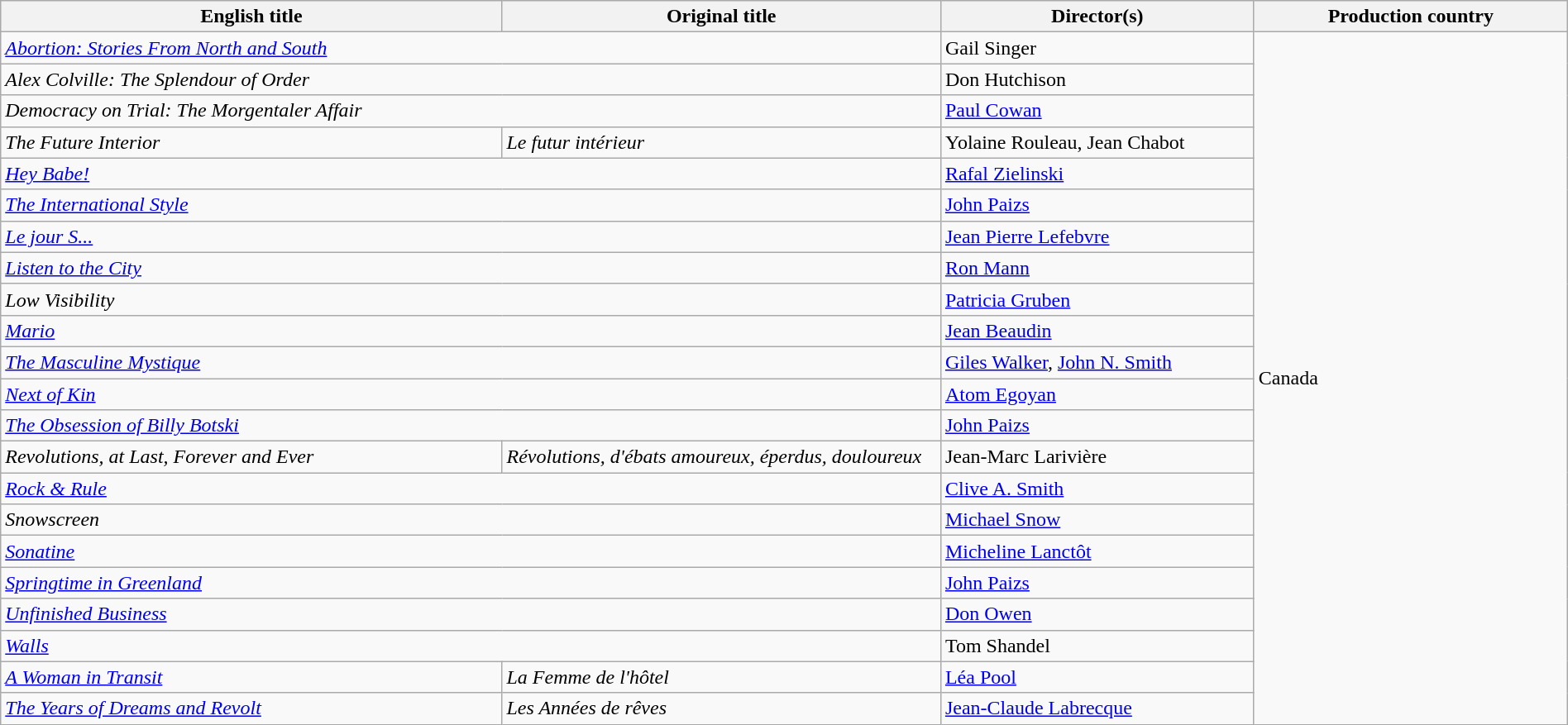<table class="wikitable sortable" style="width:100%; margin-bottom:4px">
<tr>
<th scope="col" width="32%">English title</th>
<th scope="col" width="28%">Original title</th>
<th scope="col" width="20%">Director(s)</th>
<th scope="col" width="20%">Production country</th>
</tr>
<tr>
<td colspan=2><em><a href='#'>Abortion: Stories From North and South</a></em></td>
<td>Gail Singer</td>
<td rowspan=22>Canada</td>
</tr>
<tr>
<td colspan=2><em>Alex Colville: The Splendour of Order</em></td>
<td>Don Hutchison</td>
</tr>
<tr>
<td colspan=2><em>Democracy on Trial: The Morgentaler Affair</em></td>
<td><a href='#'>Paul Cowan</a></td>
</tr>
<tr>
<td><em>The Future Interior</em></td>
<td><em>Le futur intérieur</em></td>
<td>Yolaine Rouleau, Jean Chabot</td>
</tr>
<tr>
<td colspan=2><em><a href='#'>Hey Babe!</a></em></td>
<td><a href='#'>Rafal Zielinski</a></td>
</tr>
<tr>
<td colspan=2><em><a href='#'>The International Style</a></em></td>
<td><a href='#'>John Paizs</a></td>
</tr>
<tr>
<td colspan=2><em><a href='#'>Le jour S...</a></em></td>
<td><a href='#'>Jean Pierre Lefebvre</a></td>
</tr>
<tr>
<td colspan=2><em><a href='#'>Listen to the City</a></em></td>
<td><a href='#'>Ron Mann</a></td>
</tr>
<tr>
<td colspan=2><em>Low Visibility</em></td>
<td><a href='#'>Patricia Gruben</a></td>
</tr>
<tr>
<td colspan=2><em><a href='#'>Mario</a></em></td>
<td><a href='#'>Jean Beaudin</a></td>
</tr>
<tr>
<td colspan=2><em><a href='#'>The Masculine Mystique</a></em></td>
<td><a href='#'>Giles Walker</a>, <a href='#'>John N. Smith</a></td>
</tr>
<tr>
<td colspan=2><em><a href='#'>Next of Kin</a></em></td>
<td><a href='#'>Atom Egoyan</a></td>
</tr>
<tr>
<td colspan=2><em><a href='#'>The Obsession of Billy Botski</a></em></td>
<td><a href='#'>John Paizs</a></td>
</tr>
<tr>
<td><em>Revolutions, at Last, Forever and Ever</em></td>
<td><em>Révolutions, d'ébats amoureux, éperdus, douloureux</em></td>
<td>Jean-Marc Larivière</td>
</tr>
<tr>
<td colspan=2><em><a href='#'>Rock & Rule</a></em></td>
<td><a href='#'>Clive A. Smith</a></td>
</tr>
<tr>
<td colspan=2><em>Snowscreen</em></td>
<td><a href='#'>Michael Snow</a></td>
</tr>
<tr>
<td colspan=2><em><a href='#'>Sonatine</a></em></td>
<td><a href='#'>Micheline Lanctôt</a></td>
</tr>
<tr>
<td colspan=2><em><a href='#'>Springtime in Greenland</a></em></td>
<td><a href='#'>John Paizs</a></td>
</tr>
<tr>
<td colspan=2><em><a href='#'>Unfinished Business</a></em></td>
<td><a href='#'>Don Owen</a></td>
</tr>
<tr>
<td colspan=2><em><a href='#'>Walls</a></em></td>
<td>Tom Shandel</td>
</tr>
<tr>
<td><em><a href='#'>A Woman in Transit</a></em></td>
<td><em>La Femme de l'hôtel</em></td>
<td><a href='#'>Léa Pool</a></td>
</tr>
<tr>
<td><em><a href='#'>The Years of Dreams and Revolt</a></em></td>
<td><em>Les Années de rêves</em></td>
<td><a href='#'>Jean-Claude Labrecque</a></td>
</tr>
</table>
